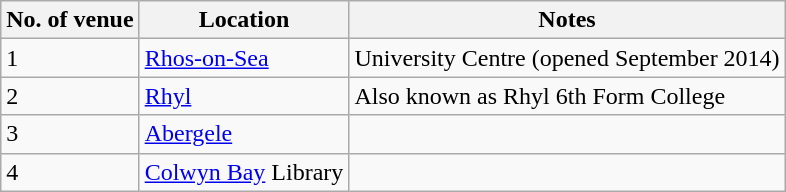<table class="wikitable" style="text-align:left;">
<tr>
<th style="text-align:center;">No. of venue</th>
<th style="text-align:center;">Location</th>
<th style="text-align:center;">Notes</th>
</tr>
<tr>
<td>1</td>
<td><a href='#'>Rhos-on-Sea</a></td>
<td>University Centre (opened September 2014)</td>
</tr>
<tr>
<td>2</td>
<td><a href='#'>Rhyl</a></td>
<td>Also known as Rhyl 6th Form College</td>
</tr>
<tr>
<td>3</td>
<td><a href='#'>Abergele</a></td>
<td></td>
</tr>
<tr>
<td>4</td>
<td><a href='#'>Colwyn Bay</a> Library</td>
<td></td>
</tr>
</table>
